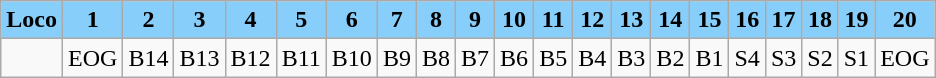<table class="wikitable plainrowheaders unsortable" style="text-align:center">
<tr>
<th scope="col" rowspan="1" style="background:lightskyblue;">Loco</th>
<th scope="col" rowspan="1" style="background:lightskyblue;">1</th>
<th scope="col" rowspan="1" style="background:lightskyblue;">2</th>
<th scope="col" rowspan="1" style="background:lightskyblue;">3</th>
<th scope="col" rowspan="1" style="background:lightskyblue;">4</th>
<th scope="col" rowspan="1" style="background:lightskyblue;">5</th>
<th scope="col" rowspan="1" style="background:lightskyblue;">6</th>
<th scope="col" rowspan="1" style="background:lightskyblue;">7</th>
<th scope="col" rowspan="1" style="background:lightskyblue;">8</th>
<th scope="col" rowspan="1" style="background:lightskyblue;">9</th>
<th scope="col" rowspan="1" style="background:lightskyblue;">10</th>
<th scope="col" rowspan="1" style="background:lightskyblue;">11</th>
<th scope="col" rowspan="1" style="background:lightskyblue;">12</th>
<th scope="col" rowspan="1" style="background:lightskyblue;">13</th>
<th scope="col" rowspan="1" style="background:lightskyblue;">14</th>
<th scope="col" rowspan="1" style="background:lightskyblue;">15</th>
<th scope="col" rowspan="1" style="background:lightskyblue;">16</th>
<th scope="col" rowspan="1" style="background:lightskyblue;">17</th>
<th scope="col" rowspan="1" style="background:lightskyblue;">18</th>
<th scope="col" rowspan="1" style="background:lightskyblue;">19</th>
<th scope="col" rowspan="1" style="background:lightskyblue;">20</th>
</tr>
<tr>
<td></td>
<td>EOG</td>
<td>B14</td>
<td>B13</td>
<td>B12</td>
<td>B11</td>
<td>B10</td>
<td>B9</td>
<td>B8</td>
<td>B7</td>
<td>B6</td>
<td>B5</td>
<td>B4</td>
<td>B3</td>
<td>B2</td>
<td>B1</td>
<td>S4</td>
<td>S3</td>
<td>S2</td>
<td>S1</td>
<td>EOG</td>
</tr>
</table>
